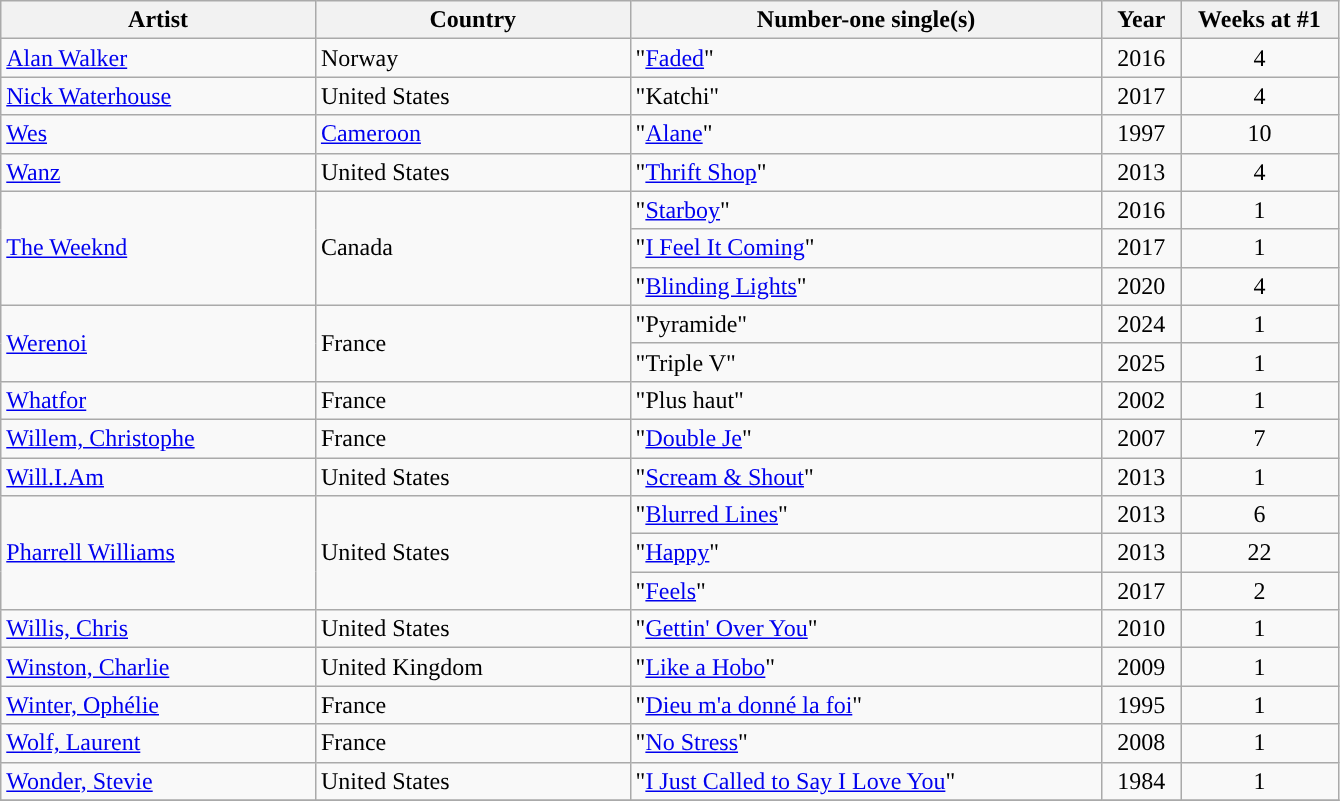<table class="wikitable">
<tr>
<th width="20%">Artist</th>
<th width="20%">Country</th>
<th width="30%">Number-one single(s)</th>
<th width="5%">Year</th>
<th width="10%">Weeks at #1</th>
</tr>
<tr>
<td><a href='#'>Alan Walker</a></td>
<td>Norway</td>
<td>"<a href='#'>Faded</a>"</td>
<td align=center>2016</td>
<td align=center>4</td>
</tr>
<tr>
<td><a href='#'>Nick Waterhouse</a></td>
<td>United States</td>
<td>"Katchi"</td>
<td align=center>2017</td>
<td align=center>4</td>
</tr>
<tr>
<td><a href='#'>Wes</a></td>
<td><a href='#'>Cameroon</a></td>
<td>"<a href='#'>Alane</a>"</td>
<td align=center>1997</td>
<td align=center>10</td>
</tr>
<tr>
<td><a href='#'>Wanz</a></td>
<td>United States</td>
<td>"<a href='#'>Thrift Shop</a>"</td>
<td align=center>2013</td>
<td align=center>4</td>
</tr>
<tr>
<td rowspan="3"><a href='#'>The Weeknd</a></td>
<td rowspan="3">Canada</td>
<td>"<a href='#'>Starboy</a>"</td>
<td align=center>2016</td>
<td align=center>1</td>
</tr>
<tr>
<td>"<a href='#'>I Feel It Coming</a>"</td>
<td align=center>2017</td>
<td align=center>1</td>
</tr>
<tr>
<td>"<a href='#'>Blinding Lights</a>"</td>
<td align=center>2020</td>
<td align=center>4</td>
</tr>
<tr>
<td rowspan=2><a href='#'>Werenoi</a></td>
<td rowspan=2>France</td>
<td>"Pyramide"</td>
<td align=center>2024</td>
<td align=center>1</td>
</tr>
<tr>
<td>"Triple V"</td>
<td align=center>2025</td>
<td align=center>1</td>
</tr>
<tr>
<td><a href='#'>Whatfor</a></td>
<td>France</td>
<td>"Plus haut"</td>
<td align=center>2002</td>
<td align=center>1</td>
</tr>
<tr>
<td><a href='#'>Willem, Christophe</a></td>
<td>France</td>
<td>"<a href='#'>Double Je</a>"</td>
<td align=center>2007</td>
<td align=center>7</td>
</tr>
<tr>
<td><a href='#'>Will.I.Am</a></td>
<td>United States</td>
<td>"<a href='#'>Scream & Shout</a>"</td>
<td align=center>2013</td>
<td align=center>1</td>
</tr>
<tr>
<td rowspan="3"><a href='#'>Pharrell Williams</a></td>
<td rowspan="3">United States</td>
<td>"<a href='#'>Blurred Lines</a>"</td>
<td align=center>2013</td>
<td align=center>6</td>
</tr>
<tr>
<td>"<a href='#'>Happy</a>"</td>
<td align=center>2013</td>
<td align=center>22</td>
</tr>
<tr>
<td>"<a href='#'>Feels</a>"</td>
<td align=center>2017</td>
<td align=center>2</td>
</tr>
<tr>
<td><a href='#'>Willis, Chris</a></td>
<td>United States</td>
<td>"<a href='#'>Gettin' Over You</a>"</td>
<td align=center>2010</td>
<td align=center>1</td>
</tr>
<tr>
<td><a href='#'>Winston, Charlie</a></td>
<td>United Kingdom</td>
<td>"<a href='#'>Like a Hobo</a>"</td>
<td align=center>2009</td>
<td align=center>1</td>
</tr>
<tr>
<td><a href='#'>Winter, Ophélie</a></td>
<td>France</td>
<td>"<a href='#'>Dieu m'a donné la foi</a>"</td>
<td align=center>1995</td>
<td align=center>1</td>
</tr>
<tr>
<td><a href='#'>Wolf, Laurent</a></td>
<td>France</td>
<td>"<a href='#'>No Stress</a>"</td>
<td align=center>2008</td>
<td align=center>1</td>
</tr>
<tr>
<td><a href='#'>Wonder, Stevie</a></td>
<td>United States</td>
<td>"<a href='#'>I Just Called to Say I Love You</a>"</td>
<td align=center>1984</td>
<td align=center>1</td>
</tr>
<tr>
</tr>
</table>
